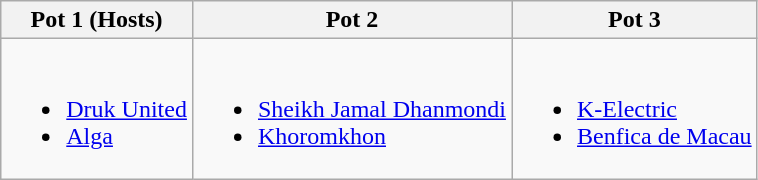<table class="wikitable">
<tr>
<th>Pot 1 (Hosts)</th>
<th>Pot 2</th>
<th>Pot 3</th>
</tr>
<tr>
<td valign=top><br><ul><li> <a href='#'>Druk United</a></li><li> <a href='#'>Alga</a></li></ul></td>
<td valign=top><br><ul><li> <a href='#'>Sheikh Jamal Dhanmondi</a></li><li> <a href='#'>Khoromkhon</a></li></ul></td>
<td valign=top><br><ul><li> <a href='#'>K-Electric</a></li><li> <a href='#'>Benfica de Macau</a></li></ul></td>
</tr>
</table>
